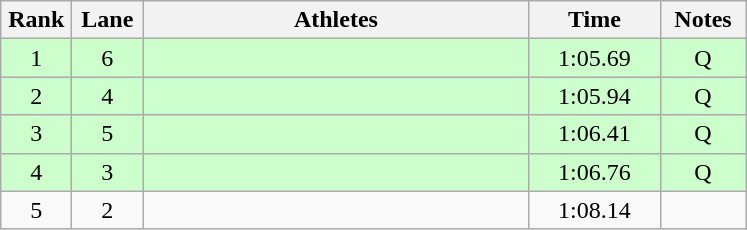<table class="wikitable sortable" style="text-align:center;">
<tr>
<th width=40>Rank</th>
<th width=40>Lane</th>
<th width=250>Athletes</th>
<th width=80>Time</th>
<th width=50>Notes</th>
</tr>
<tr bgcolor=ccffcc>
<td>1</td>
<td>6</td>
<td align=left></td>
<td>1:05.69</td>
<td>Q</td>
</tr>
<tr bgcolor=ccffcc>
<td>2</td>
<td>4</td>
<td align=left></td>
<td>1:05.94</td>
<td>Q</td>
</tr>
<tr bgcolor=ccffcc>
<td>3</td>
<td>5</td>
<td align=left></td>
<td>1:06.41</td>
<td>Q</td>
</tr>
<tr bgcolor=ccffcc>
<td>4</td>
<td>3</td>
<td align=left></td>
<td>1:06.76</td>
<td>Q</td>
</tr>
<tr>
<td>5</td>
<td>2</td>
<td align=left></td>
<td>1:08.14</td>
<td></td>
</tr>
</table>
